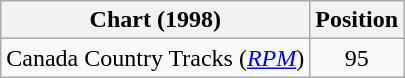<table class="wikitable sortable">
<tr>
<th scope="col">Chart (1998)</th>
<th scope="col">Position</th>
</tr>
<tr>
<td>Canada Country Tracks (<em><a href='#'>RPM</a></em>)</td>
<td align="center">95</td>
</tr>
</table>
